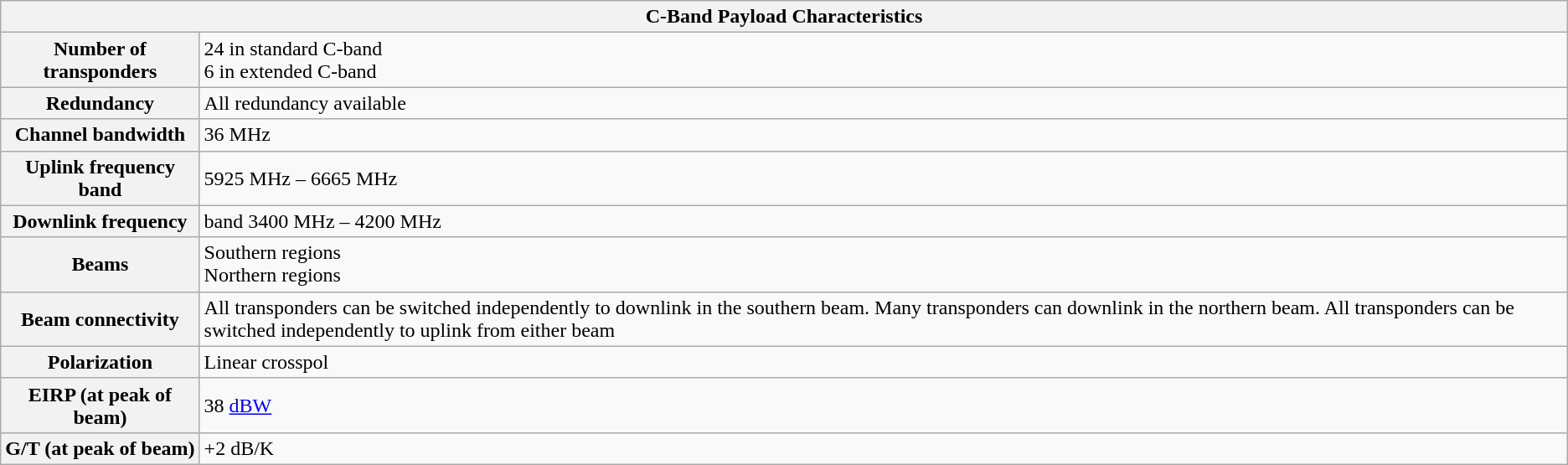<table class="wikitable">
<tr>
<th colspan="2">C-Band Payload Characteristics</th>
</tr>
<tr>
<th scope="row">Number of transponders</th>
<td>24 in standard C-band<br>6 in extended C-band</td>
</tr>
<tr>
<th scope="row">Redundancy</th>
<td>All redundancy available</td>
</tr>
<tr>
<th scope="row">Channel bandwidth</th>
<td>36 MHz</td>
</tr>
<tr>
<th scope="row">Uplink frequency band</th>
<td>5925 MHz – 6665 MHz</td>
</tr>
<tr>
<th scope="row">Downlink frequency</th>
<td>band 3400 MHz – 4200 MHz</td>
</tr>
<tr>
<th scope="row">Beams</th>
<td>Southern regions<br>Northern regions</td>
</tr>
<tr>
<th scope="row">Beam connectivity</th>
<td>All transponders can be switched independently to downlink in the southern beam. Many transponders can downlink in the northern beam. All transponders can be switched independently to uplink from either beam</td>
</tr>
<tr>
<th scope="row">Polarization</th>
<td>Linear crosspol</td>
</tr>
<tr>
<th scope="row">EIRP (at peak of beam)</th>
<td>38 <a href='#'>dBW</a></td>
</tr>
<tr>
<th scope="row">G/T (at peak of beam)</th>
<td>+2 dB/K</td>
</tr>
</table>
